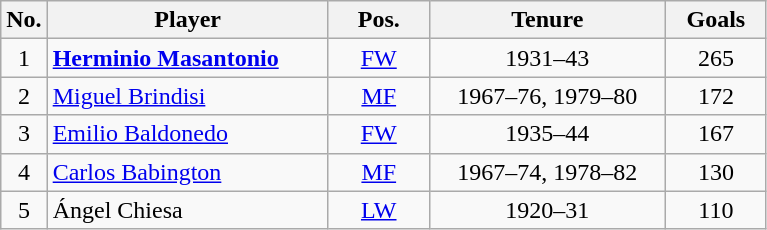<table class="wikitable sortable" style="text-align:center">
<tr>
<th width=20px>No.</th>
<th width=180px>Player</th>
<th width=60px>Pos.</th>
<th width=150px>Tenure</th>
<th width=60px>Goals</th>
</tr>
<tr>
<td>1</td>
<td align=left> <strong><a href='#'>Herminio Masantonio</a></strong> </td>
<td><a href='#'>FW</a></td>
<td>1931–43</td>
<td>265</td>
</tr>
<tr>
<td>2</td>
<td align=left> <a href='#'>Miguel Brindisi</a></td>
<td><a href='#'>MF</a></td>
<td>1967–76, 1979–80</td>
<td>172</td>
</tr>
<tr>
<td>3</td>
<td align=left> <a href='#'>Emilio Baldonedo</a></td>
<td><a href='#'>FW</a></td>
<td>1935–44</td>
<td>167</td>
</tr>
<tr>
<td>4</td>
<td align=left> <a href='#'>Carlos Babington</a></td>
<td><a href='#'>MF</a></td>
<td>1967–74, 1978–82</td>
<td>130</td>
</tr>
<tr>
<td>5</td>
<td align=left> Ángel Chiesa</td>
<td><a href='#'>LW</a></td>
<td>1920–31</td>
<td>110</td>
</tr>
</table>
